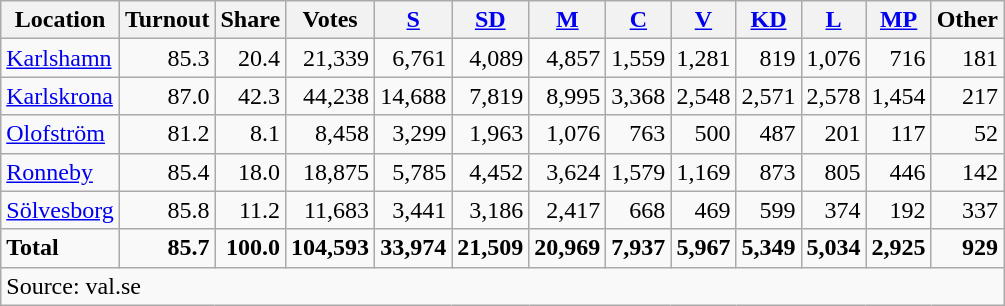<table class="wikitable sortable" style=text-align:right>
<tr>
<th>Location</th>
<th>Turnout</th>
<th>Share</th>
<th>Votes</th>
<th><a href='#'>S</a></th>
<th><a href='#'>SD</a></th>
<th><a href='#'>M</a></th>
<th><a href='#'>C</a></th>
<th><a href='#'>V</a></th>
<th><a href='#'>KD</a></th>
<th><a href='#'>L</a></th>
<th><a href='#'>MP</a></th>
<th>Other</th>
</tr>
<tr>
<td align=left><a href='#'>Karlshamn</a></td>
<td>85.3</td>
<td>20.4</td>
<td>21,339</td>
<td>6,761</td>
<td>4,089</td>
<td>4,857</td>
<td>1,559</td>
<td>1,281</td>
<td>819</td>
<td>1,076</td>
<td>716</td>
<td>181</td>
</tr>
<tr>
<td align=left><a href='#'>Karlskrona</a></td>
<td>87.0</td>
<td>42.3</td>
<td>44,238</td>
<td>14,688</td>
<td>7,819</td>
<td>8,995</td>
<td>3,368</td>
<td>2,548</td>
<td>2,571</td>
<td>2,578</td>
<td>1,454</td>
<td>217</td>
</tr>
<tr>
<td align=left><a href='#'>Olofström</a></td>
<td>81.2</td>
<td>8.1</td>
<td>8,458</td>
<td>3,299</td>
<td>1,963</td>
<td>1,076</td>
<td>763</td>
<td>500</td>
<td>487</td>
<td>201</td>
<td>117</td>
<td>52</td>
</tr>
<tr>
<td align=left><a href='#'>Ronneby</a></td>
<td>85.4</td>
<td>18.0</td>
<td>18,875</td>
<td>5,785</td>
<td>4,452</td>
<td>3,624</td>
<td>1,579</td>
<td>1,169</td>
<td>873</td>
<td>805</td>
<td>446</td>
<td>142</td>
</tr>
<tr>
<td align=left><a href='#'>Sölvesborg</a></td>
<td>85.8</td>
<td>11.2</td>
<td>11,683</td>
<td>3,441</td>
<td>3,186</td>
<td>2,417</td>
<td>668</td>
<td>469</td>
<td>599</td>
<td>374</td>
<td>192</td>
<td>337</td>
</tr>
<tr>
<td align=left><strong>Total</strong></td>
<td><strong>85.7</strong></td>
<td><strong>100.0</strong></td>
<td><strong>104,593</strong></td>
<td><strong>33,974</strong></td>
<td><strong>21,509</strong></td>
<td><strong>20,969</strong></td>
<td><strong>7,937</strong></td>
<td><strong>5,967</strong></td>
<td><strong>5,349</strong></td>
<td><strong>5,034</strong></td>
<td><strong>2,925</strong></td>
<td><strong>929</strong></td>
</tr>
<tr>
<td align=left colspan=13>Source: val.se</td>
</tr>
</table>
